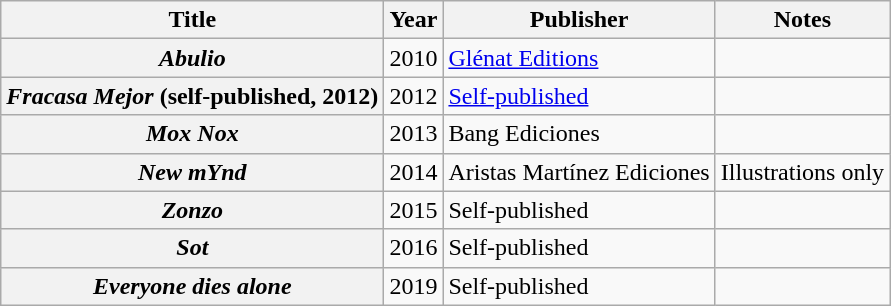<table class="wikitable sortable plainrowheaders">
<tr>
<th scope="col">Title</th>
<th scope="col">Year</th>
<th scope="col">Publisher</th>
<th scope="col">Notes</th>
</tr>
<tr>
<th scope="row"><em>Abulio</em></th>
<td>2010</td>
<td><a href='#'>Glénat Editions</a></td>
<td></td>
</tr>
<tr>
<th scope="row"><em>Fracasa Mejor</em> (self-published, 2012)</th>
<td>2012</td>
<td><a href='#'>Self-published</a></td>
<td></td>
</tr>
<tr>
<th scope="row"><em>Mox Nox</em></th>
<td>2013</td>
<td>Bang Ediciones</td>
<td></td>
</tr>
<tr>
<th scope="row"><em>New mYnd</em></th>
<td>2014</td>
<td>Aristas Martínez Ediciones</td>
<td>Illustrations only</td>
</tr>
<tr>
<th scope="row"><em>Zonzo</em></th>
<td>2015</td>
<td>Self-published</td>
<td></td>
</tr>
<tr>
<th scope="row"><em>Sot</em></th>
<td>2016</td>
<td>Self-published</td>
<td></td>
</tr>
<tr>
<th scope="row"><em>Everyone dies alone</em></th>
<td>2019</td>
<td>Self-published</td>
<td></td>
</tr>
</table>
